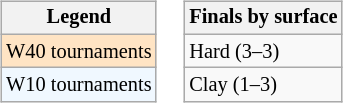<table>
<tr style="vertical-align:top">
<td><br><table class="wikitable" style="font-size:85%">
<tr>
<th>Legend</th>
</tr>
<tr style="background:#ffe4c4;">
<td>W40 tournaments</td>
</tr>
<tr style="background:#f0f8ff;">
<td>W10 tournaments</td>
</tr>
</table>
</td>
<td><br><table class="wikitable" style="font-size:85%">
<tr>
<th>Finals by surface</th>
</tr>
<tr>
<td>Hard (3–3)</td>
</tr>
<tr>
<td>Clay (1–3)</td>
</tr>
</table>
</td>
</tr>
</table>
